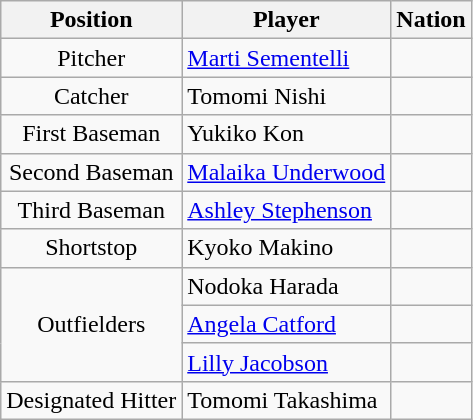<table class="wikitable">
<tr>
<th>Position</th>
<th>Player</th>
<th>Nation</th>
</tr>
<tr align=center>
<td>Pitcher</td>
<td align=left><a href='#'>Marti Sementelli</a></td>
<td align=left></td>
</tr>
<tr align=center>
<td>Catcher</td>
<td align=left>Tomomi Nishi</td>
<td align=left></td>
</tr>
<tr align=center>
<td>First Baseman</td>
<td align=left>Yukiko Kon</td>
<td align=left></td>
</tr>
<tr align=center>
<td>Second Baseman</td>
<td align=left><a href='#'>Malaika Underwood</a></td>
<td align=left></td>
</tr>
<tr align=center>
<td>Third Baseman</td>
<td align=left><a href='#'>Ashley Stephenson</a></td>
<td align=left></td>
</tr>
<tr align=center>
<td>Shortstop</td>
<td align=left>Kyoko Makino</td>
<td align=left></td>
</tr>
<tr align=center>
<td rowspan=3>Outfielders</td>
<td align=left>Nodoka Harada</td>
<td align=left></td>
</tr>
<tr align=center>
<td align=left><a href='#'>Angela Catford</a></td>
<td align=left></td>
</tr>
<tr align=center>
<td align=left><a href='#'>Lilly Jacobson</a></td>
<td align=left></td>
</tr>
<tr align=center>
<td>Designated Hitter</td>
<td align=left>Tomomi Takashima</td>
<td align=left></td>
</tr>
</table>
